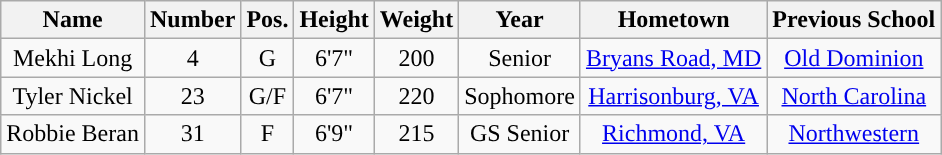<table class="wikitable sortable" style="text-align:center;">
<tr align=center>
<th>Name</th>
<th>Number</th>
<th>Pos.</th>
<th>Height</th>
<th>Weight</th>
<th>Year</th>
<th>Hometown</th>
<th>Previous School</th>
</tr>
<tr>
<td>Mekhi Long</td>
<td>4</td>
<td>G</td>
<td>6'7"</td>
<td>200</td>
<td>Senior</td>
<td><a href='#'>Bryans Road, MD</a></td>
<td><a href='#'>Old Dominion</a></td>
</tr>
<tr>
<td>Tyler Nickel</td>
<td>23</td>
<td>G/F</td>
<td>6'7"</td>
<td>220</td>
<td>Sophomore</td>
<td><a href='#'>Harrisonburg, VA</a></td>
<td><a href='#'>North Carolina</a></td>
</tr>
<tr>
<td>Robbie Beran</td>
<td>31</td>
<td>F</td>
<td>6'9"</td>
<td>215</td>
<td>GS Senior</td>
<td><a href='#'>Richmond, VA</a></td>
<td><a href='#'>Northwestern</a></td>
</tr>
</table>
